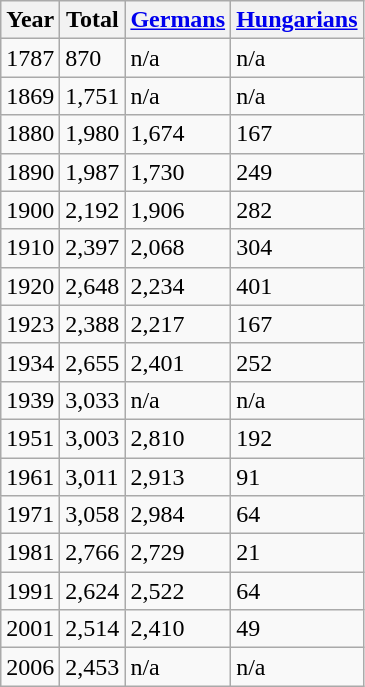<table class="wikitable" style="border-collapse:collapse;">
<tr>
<th>Year</th>
<th>Total</th>
<th><a href='#'>Germans</a></th>
<th><a href='#'>Hungarians</a></th>
</tr>
<tr>
<td>1787</td>
<td>870</td>
<td>n/a</td>
<td>n/a</td>
</tr>
<tr>
<td>1869</td>
<td>1,751</td>
<td>n/a</td>
<td>n/a</td>
</tr>
<tr>
<td>1880</td>
<td>1,980</td>
<td>1,674</td>
<td>167</td>
</tr>
<tr>
<td>1890</td>
<td>1,987</td>
<td>1,730</td>
<td>249</td>
</tr>
<tr>
<td>1900</td>
<td>2,192</td>
<td>1,906</td>
<td>282</td>
</tr>
<tr>
<td>1910</td>
<td>2,397</td>
<td>2,068</td>
<td>304</td>
</tr>
<tr>
<td>1920</td>
<td>2,648</td>
<td>2,234</td>
<td>401</td>
</tr>
<tr>
<td>1923</td>
<td>2,388</td>
<td>2,217</td>
<td>167</td>
</tr>
<tr>
<td>1934</td>
<td>2,655</td>
<td>2,401</td>
<td>252</td>
</tr>
<tr>
<td>1939</td>
<td>3,033</td>
<td>n/a</td>
<td>n/a</td>
</tr>
<tr>
<td>1951</td>
<td>3,003</td>
<td>2,810</td>
<td>192</td>
</tr>
<tr>
<td>1961</td>
<td>3,011</td>
<td>2,913</td>
<td>91</td>
</tr>
<tr>
<td>1971</td>
<td>3,058</td>
<td>2,984</td>
<td>64</td>
</tr>
<tr>
<td>1981</td>
<td>2,766</td>
<td>2,729</td>
<td>21</td>
</tr>
<tr>
<td>1991</td>
<td>2,624</td>
<td>2,522</td>
<td>64</td>
</tr>
<tr>
<td>2001</td>
<td>2,514</td>
<td>2,410</td>
<td>49</td>
</tr>
<tr>
<td>2006</td>
<td>2,453</td>
<td>n/a</td>
<td>n/a</td>
</tr>
</table>
